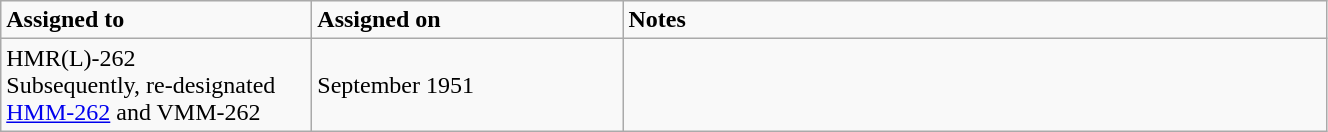<table class="wikitable" style="width: 70%;">
<tr>
<td style="width: 200px;"><strong>Assigned to</strong></td>
<td style="width: 200px;"><strong>Assigned on</strong></td>
<td><strong>Notes</strong></td>
</tr>
<tr>
<td>HMR(L)-262<br>Subsequently, re-designated <a href='#'>HMM-262</a> and VMM-262</td>
<td>September 1951</td>
<td></td>
</tr>
</table>
